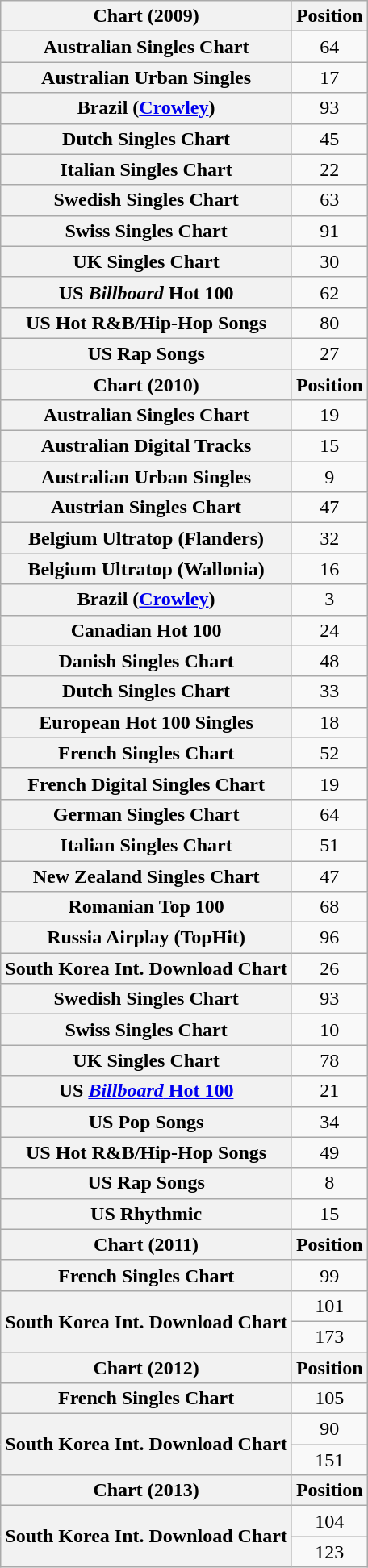<table class="wikitable plainrowheaders sortable" style="text-align:center;">
<tr>
<th scope="col">Chart (2009)</th>
<th scope="col">Position</th>
</tr>
<tr>
<th scope="row">Australian Singles Chart</th>
<td>64</td>
</tr>
<tr>
<th scope="row">Australian Urban Singles</th>
<td>17</td>
</tr>
<tr>
<th scope="row">Brazil (<a href='#'>Crowley</a>)</th>
<td>93</td>
</tr>
<tr>
<th scope="row">Dutch Singles Chart</th>
<td>45</td>
</tr>
<tr>
<th scope="row">Italian Singles Chart</th>
<td>22</td>
</tr>
<tr>
<th scope="row">Swedish Singles Chart</th>
<td>63</td>
</tr>
<tr>
<th scope="row">Swiss Singles Chart</th>
<td>91</td>
</tr>
<tr>
<th scope="row">UK Singles Chart</th>
<td>30</td>
</tr>
<tr>
<th scope="row">US <em>Billboard</em> Hot 100</th>
<td>62</td>
</tr>
<tr>
<th scope="row">US Hot R&B/Hip-Hop Songs</th>
<td>80</td>
</tr>
<tr>
<th scope="row">US Rap Songs</th>
<td>27</td>
</tr>
<tr>
<th scope="col">Chart (2010)</th>
<th scope="col">Position</th>
</tr>
<tr>
<th scope="row">Australian Singles Chart</th>
<td>19</td>
</tr>
<tr>
<th scope="row">Australian Digital Tracks</th>
<td>15</td>
</tr>
<tr>
<th scope="row">Australian Urban Singles</th>
<td>9</td>
</tr>
<tr>
<th scope="row">Austrian Singles Chart</th>
<td>47</td>
</tr>
<tr>
<th scope="row">Belgium Ultratop (Flanders)</th>
<td>32</td>
</tr>
<tr>
<th scope="row">Belgium Ultratop (Wallonia)</th>
<td>16</td>
</tr>
<tr>
<th scope="row">Brazil (<a href='#'>Crowley</a>)</th>
<td>3</td>
</tr>
<tr>
<th scope="row">Canadian Hot 100</th>
<td>24</td>
</tr>
<tr>
<th scope="row">Danish Singles Chart</th>
<td>48</td>
</tr>
<tr>
<th scope="row">Dutch Singles Chart</th>
<td>33</td>
</tr>
<tr>
<th scope="row">European Hot 100 Singles</th>
<td>18</td>
</tr>
<tr>
<th scope="row">French Singles Chart</th>
<td>52</td>
</tr>
<tr>
<th scope="row">French Digital Singles Chart</th>
<td>19</td>
</tr>
<tr>
<th scope="row">German Singles Chart</th>
<td>64</td>
</tr>
<tr>
<th scope="row">Italian Singles Chart</th>
<td>51</td>
</tr>
<tr>
<th scope="row">New Zealand Singles Chart</th>
<td>47</td>
</tr>
<tr>
<th scope="row">Romanian Top 100</th>
<td>68</td>
</tr>
<tr>
<th scope="row">Russia Airplay (TopHit)</th>
<td>96</td>
</tr>
<tr>
<th scope="row">South Korea Int. Download Chart</th>
<td style="text-align:center;">26</td>
</tr>
<tr>
<th scope="row">Swedish Singles Chart</th>
<td>93</td>
</tr>
<tr>
<th scope="row">Swiss Singles Chart</th>
<td>10</td>
</tr>
<tr>
<th scope="row">UK Singles Chart</th>
<td>78</td>
</tr>
<tr>
<th scope="row">US <a href='#'><em>Billboard</em> Hot 100</a></th>
<td>21</td>
</tr>
<tr>
<th scope="row">US Pop Songs</th>
<td>34</td>
</tr>
<tr>
<th scope="row">US Hot R&B/Hip-Hop Songs</th>
<td>49</td>
</tr>
<tr>
<th scope="row">US Rap Songs</th>
<td>8</td>
</tr>
<tr>
<th scope="row">US Rhythmic</th>
<td>15</td>
</tr>
<tr>
<th scope="col">Chart (2011)</th>
<th scope="col">Position</th>
</tr>
<tr>
<th scope="row">French Singles Chart</th>
<td>99</td>
</tr>
<tr>
<th scope="row" rowspan="2">South Korea Int. Download Chart</th>
<td style="text-align:center;">101</td>
</tr>
<tr>
<td style="text-align:center;">173</td>
</tr>
<tr>
<th scope="col">Chart (2012)</th>
<th scope="col">Position</th>
</tr>
<tr>
<th scope="row">French Singles Chart</th>
<td>105</td>
</tr>
<tr>
<th scope="row" rowspan="2">South Korea Int. Download Chart</th>
<td style="text-align:center;">90</td>
</tr>
<tr>
<td style="text-align:center;">151</td>
</tr>
<tr>
<th scope="col">Chart (2013)</th>
<th scope="col">Position</th>
</tr>
<tr>
<th scope="row" rowspan="2">South Korea Int. Download Chart</th>
<td style="text-align:center;">104</td>
</tr>
<tr>
<td style="text-align:center;">123</td>
</tr>
</table>
